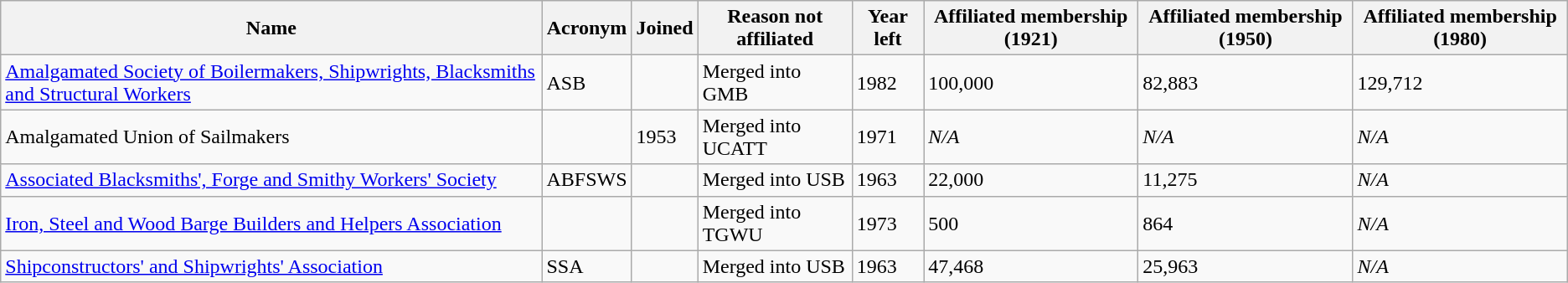<table class="wikitable sortable">
<tr>
<th>Name</th>
<th>Acronym</th>
<th>Joined</th>
<th>Reason not affiliated</th>
<th>Year left</th>
<th>Affiliated membership (1921)</th>
<th>Affiliated membership (1950)</th>
<th>Affiliated membership (1980)</th>
</tr>
<tr>
<td><a href='#'>Amalgamated Society of Boilermakers, Shipwrights, Blacksmiths and Structural Workers</a></td>
<td>ASB</td>
<td></td>
<td>Merged into GMB</td>
<td>1982</td>
<td>100,000</td>
<td>82,883</td>
<td>129,712</td>
</tr>
<tr>
<td>Amalgamated Union of Sailmakers</td>
<td></td>
<td>1953</td>
<td>Merged into UCATT</td>
<td>1971</td>
<td><em>N/A</em></td>
<td><em>N/A</em></td>
<td><em>N/A</em></td>
</tr>
<tr>
<td><a href='#'>Associated Blacksmiths', Forge and Smithy Workers' Society</a></td>
<td>ABFSWS</td>
<td></td>
<td>Merged into USB</td>
<td>1963</td>
<td>22,000</td>
<td>11,275</td>
<td><em>N/A</em></td>
</tr>
<tr>
<td><a href='#'>Iron, Steel and Wood Barge Builders and Helpers Association</a></td>
<td></td>
<td></td>
<td>Merged into TGWU</td>
<td>1973</td>
<td>500</td>
<td>864</td>
<td><em>N/A</em></td>
</tr>
<tr>
<td><a href='#'>Shipconstructors' and Shipwrights' Association</a></td>
<td>SSA</td>
<td></td>
<td>Merged into USB</td>
<td>1963</td>
<td>47,468</td>
<td>25,963</td>
<td><em>N/A</em></td>
</tr>
</table>
